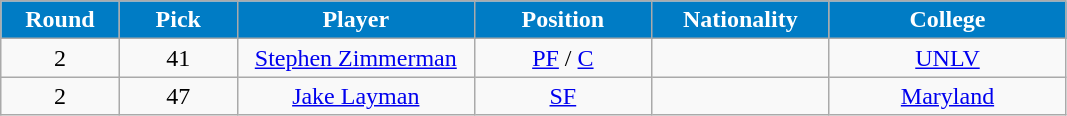<table class="wikitable sortable sortable">
<tr>
<th style="background:#007CC5; color:#FFFFFF" width="10%">Round</th>
<th style="background:#007CC5; color:#FFFFFF" width="10%">Pick</th>
<th style="background:#007CC5; color:#FFFFFF" width="20%">Player</th>
<th style="background:#007CC5; color:#FFFFFF" width="15%">Position</th>
<th style="background:#007CC5; color:#FFFFFF" width="15%">Nationality</th>
<th style="background:#007CC5; color:#FFFFFF" width="20%">College</th>
</tr>
<tr style="text-align: center">
<td>2</td>
<td>41</td>
<td><a href='#'>Stephen Zimmerman</a></td>
<td><a href='#'>PF</a> / <a href='#'>C</a></td>
<td></td>
<td><a href='#'>UNLV</a></td>
</tr>
<tr style="text-align: center">
<td>2</td>
<td>47</td>
<td><a href='#'>Jake Layman</a></td>
<td><a href='#'>SF</a></td>
<td></td>
<td><a href='#'>Maryland</a></td>
</tr>
</table>
